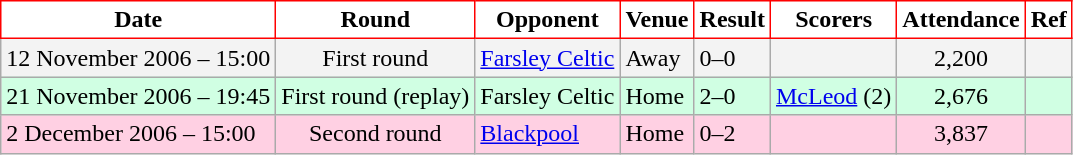<table class="wikitable">
<tr>
<th style="background:#FFFFFF; color:black; border:1px solid red;">Date</th>
<th style="background:#FFFFFF; color:black; border:1px solid red;">Round</th>
<th style="background:#FFFFFF; color:black; border:1px solid red;">Opponent</th>
<th style="background:#FFFFFF; color:black; border:1px solid red;">Venue</th>
<th style="background:#FFFFFF; color:black; border:1px solid red;">Result</th>
<th style="background:#FFFFFF; color:black; border:1px solid red;">Scorers</th>
<th style="background:#FFFFFF; color:black; border:1px solid red;">Attendance</th>
<th style="background:#FFFFFF; color:black; border:1px solid red;">Ref</th>
</tr>
<tr bgcolor = "#f3f3f3">
<td>12 November 2006 – 15:00</td>
<td align="center">First round</td>
<td><a href='#'>Farsley Celtic</a></td>
<td>Away</td>
<td>0–0</td>
<td></td>
<td align="center">2,200</td>
<td></td>
</tr>
<tr bgcolor = "#d0ffe3">
<td>21 November 2006 – 19:45</td>
<td align="center">First round (replay)</td>
<td>Farsley Celtic</td>
<td>Home</td>
<td>2–0</td>
<td><a href='#'>McLeod</a> (2)</td>
<td align="center">2,676</td>
<td></td>
</tr>
<tr bgcolor = "#ffd0e3">
<td>2 December 2006 – 15:00</td>
<td align="center">Second round</td>
<td><a href='#'>Blackpool</a></td>
<td>Home</td>
<td>0–2</td>
<td></td>
<td align="center">3,837</td>
<td></td>
</tr>
</table>
